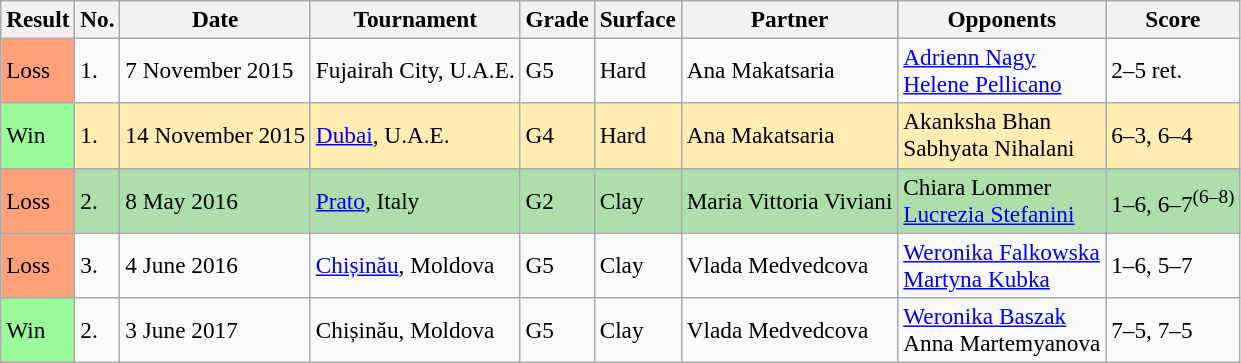<table class="sortable wikitable" style=font-size:97%>
<tr>
<th>Result</th>
<th>No.</th>
<th>Date</th>
<th>Tournament</th>
<th>Grade</th>
<th>Surface</th>
<th>Partner</th>
<th>Opponents</th>
<th class="unsortable">Score</th>
</tr>
<tr>
<td style="background:#ffa07a;">Loss</td>
<td>1.</td>
<td>7 November 2015</td>
<td>Fujairah City, U.A.E.</td>
<td>G5</td>
<td>Hard</td>
<td> Ana Makatsaria</td>
<td> <a href='#'>Adrienn Nagy</a> <br>  <a href='#'>Helene Pellicano</a></td>
<td>2–5 ret.</td>
</tr>
<tr bgcolor=#ffecb2>
<td style="background:#98fb98;">Win</td>
<td>1.</td>
<td>14 November 2015</td>
<td><a href='#'>Dubai</a>, U.A.E.</td>
<td>G4</td>
<td>Hard</td>
<td> Ana Makatsaria</td>
<td> Akanksha Bhan <br>  Sabhyata Nihalani</td>
<td>6–3, 6–4</td>
</tr>
<tr bgcolor="#ADDFAD">
<td style="background:#ffa07a;">Loss</td>
<td>2.</td>
<td>8 May 2016</td>
<td><a href='#'>Prato</a>, Italy</td>
<td>G2</td>
<td>Clay</td>
<td> Maria Vittoria Viviani</td>
<td> Chiara Lommer <br>  <a href='#'>Lucrezia Stefanini</a></td>
<td>1–6, 6–7<sup>(6–8)</sup></td>
</tr>
<tr>
<td style="background:#ffa07a;">Loss</td>
<td>3.</td>
<td>4 June 2016</td>
<td><a href='#'>Chișinău</a>, Moldova</td>
<td>G5</td>
<td>Clay</td>
<td> Vlada Medvedcova</td>
<td> <a href='#'>Weronika Falkowska</a> <br>  <a href='#'>Martyna Kubka</a></td>
<td>1–6, 5–7</td>
</tr>
<tr>
<td style="background:#98fb98;">Win</td>
<td>2.</td>
<td>3 June 2017</td>
<td>Chișinău, Moldova</td>
<td>G5</td>
<td>Clay</td>
<td> Vlada Medvedcova</td>
<td> <a href='#'>Weronika Baszak</a> <br>  Anna Martemyanova</td>
<td>7–5, 7–5</td>
</tr>
</table>
